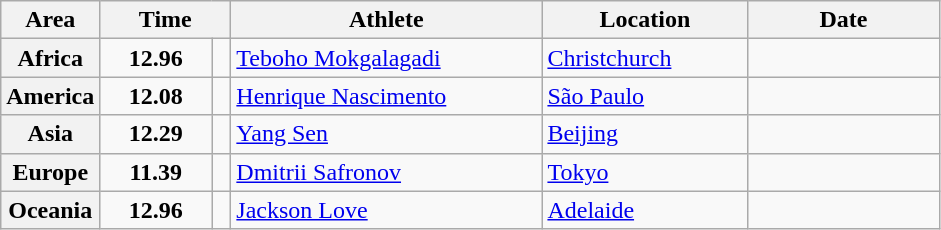<table class="wikitable">
<tr>
<th width="45">Area</th>
<th width="80" colspan="2">Time</th>
<th width="200">Athlete</th>
<th width="130">Location</th>
<th width="120">Date</th>
</tr>
<tr>
<th>Africa</th>
<td align="center"><strong>12.96</strong></td>
<td align="center"></td>
<td> <a href='#'>Teboho Mokgalagadi</a></td>
<td> <a href='#'>Christchurch</a></td>
<td align="right"></td>
</tr>
<tr>
<th>America</th>
<td align="center"><strong>12.08</strong></td>
<td align="center"></td>
<td> <a href='#'>Henrique Nascimento</a></td>
<td> <a href='#'>São Paulo</a></td>
<td align="right"></td>
</tr>
<tr>
<th>Asia</th>
<td align="center"><strong>12.29</strong></td>
<td align="center"></td>
<td> <a href='#'>Yang Sen</a></td>
<td> <a href='#'>Beijing</a></td>
<td align="right"></td>
</tr>
<tr>
<th>Europe</th>
<td align="center"><strong>11.39</strong></td>
<td align="center"><strong></strong></td>
<td> <a href='#'>Dmitrii Safronov</a></td>
<td> <a href='#'>Tokyo</a></td>
<td align="right"></td>
</tr>
<tr>
<th>Oceania</th>
<td align="center"><strong>12.96</strong></td>
<td align="center"></td>
<td> <a href='#'>Jackson Love</a></td>
<td> <a href='#'>Adelaide</a></td>
<td align="right"></td>
</tr>
</table>
